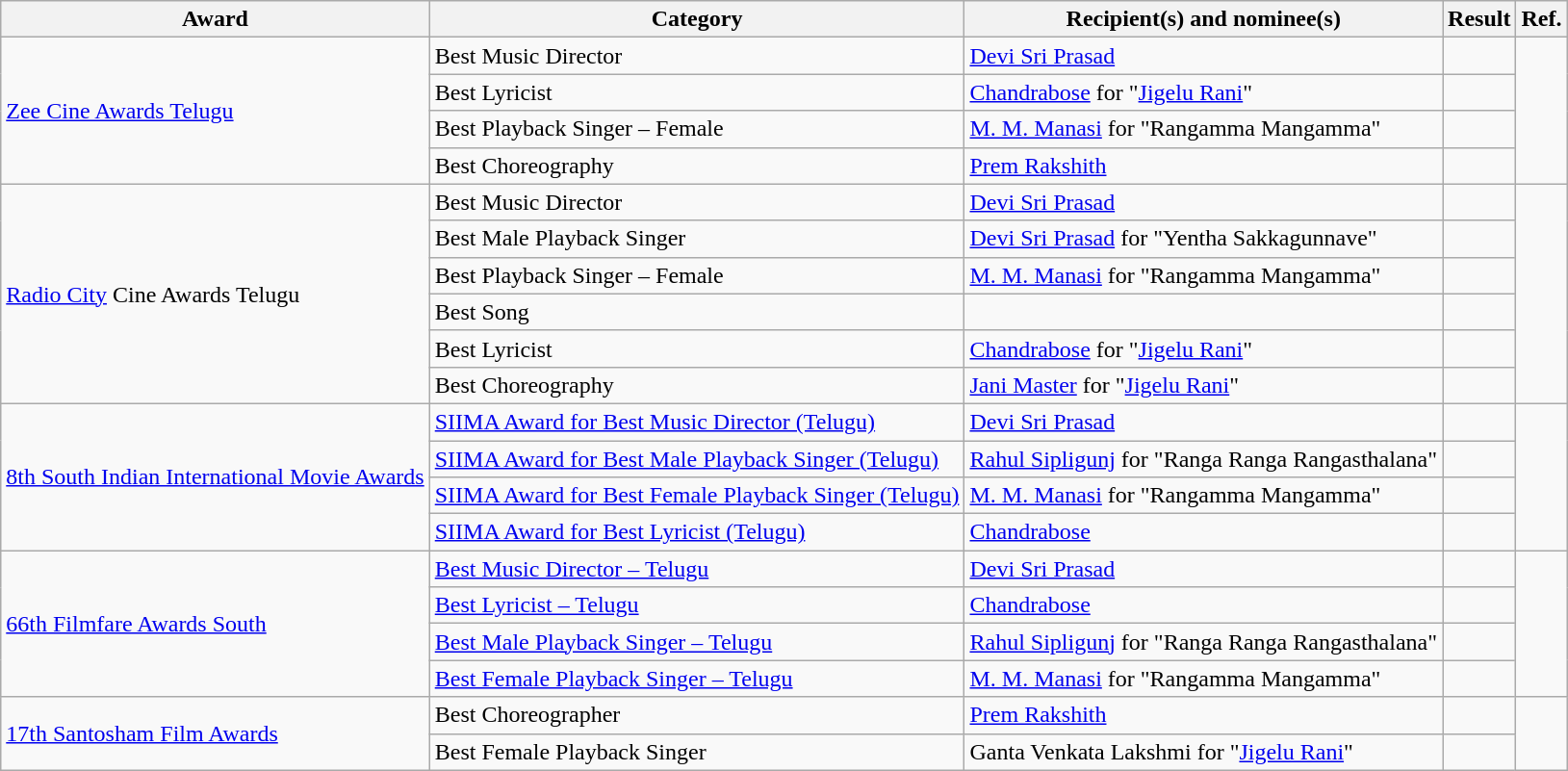<table class="wikitable">
<tr>
<th>Award</th>
<th>Category</th>
<th>Recipient(s) and nominee(s)</th>
<th>Result</th>
<th>Ref.</th>
</tr>
<tr>
<td rowspan="4"><a href='#'>Zee Cine Awards Telugu</a></td>
<td>Best Music Director</td>
<td><a href='#'>Devi Sri Prasad</a></td>
<td></td>
<td rowspan="4"></td>
</tr>
<tr>
<td>Best Lyricist</td>
<td><a href='#'>Chandrabose</a> for "<a href='#'>Jigelu Rani</a>"</td>
<td></td>
</tr>
<tr>
<td>Best Playback Singer – Female</td>
<td><a href='#'>M. M. Manasi</a> for "Rangamma Mangamma"</td>
<td></td>
</tr>
<tr>
<td>Best Choreography</td>
<td><a href='#'>Prem Rakshith</a></td>
<td></td>
</tr>
<tr>
<td rowspan="6"><a href='#'>Radio City</a> Cine Awards Telugu</td>
<td>Best Music Director</td>
<td><a href='#'>Devi Sri Prasad</a></td>
<td></td>
<td rowspan="6"></td>
</tr>
<tr>
<td>Best Male Playback Singer</td>
<td><a href='#'>Devi Sri Prasad</a> for "Yentha Sakkagunnave"</td>
<td></td>
</tr>
<tr>
<td>Best Playback Singer – Female</td>
<td><a href='#'>M. M. Manasi</a> for "Rangamma Mangamma"</td>
<td></td>
</tr>
<tr>
<td>Best Song</td>
<td></td>
<td></td>
</tr>
<tr>
<td>Best Lyricist</td>
<td><a href='#'>Chandrabose</a> for "<a href='#'>Jigelu Rani</a>"</td>
<td></td>
</tr>
<tr>
<td>Best Choreography</td>
<td><a href='#'>Jani Master</a> for "<a href='#'>Jigelu Rani</a>"</td>
<td></td>
</tr>
<tr>
<td rowspan="4"><a href='#'>8th South Indian International Movie Awards</a></td>
<td><a href='#'>SIIMA Award for Best Music Director (Telugu)</a></td>
<td><a href='#'>Devi Sri Prasad</a></td>
<td></td>
<td rowspan="4"></td>
</tr>
<tr>
<td><a href='#'>SIIMA Award for Best Male Playback Singer (Telugu)</a></td>
<td><a href='#'>Rahul Sipligunj</a> for "Ranga Ranga Rangasthalana"</td>
<td></td>
</tr>
<tr>
<td><a href='#'>SIIMA Award for Best Female Playback Singer (Telugu)</a></td>
<td><a href='#'>M. M. Manasi</a> for "Rangamma Mangamma"</td>
<td></td>
</tr>
<tr>
<td><a href='#'>SIIMA Award for Best Lyricist (Telugu)</a></td>
<td><a href='#'>Chandrabose</a></td>
<td></td>
</tr>
<tr>
<td rowspan="4"><a href='#'>66th Filmfare Awards South</a></td>
<td><a href='#'>Best Music Director – Telugu</a></td>
<td><a href='#'>Devi Sri Prasad</a></td>
<td></td>
<td rowspan="4"></td>
</tr>
<tr>
<td><a href='#'>Best Lyricist – Telugu</a></td>
<td><a href='#'>Chandrabose</a></td>
<td></td>
</tr>
<tr>
<td><a href='#'>Best Male Playback Singer – Telugu</a></td>
<td><a href='#'>Rahul Sipligunj</a> for "Ranga Ranga Rangasthalana"</td>
<td></td>
</tr>
<tr>
<td><a href='#'>Best Female Playback Singer – Telugu</a></td>
<td><a href='#'>M. M. Manasi</a> for "Rangamma Mangamma"</td>
<td></td>
</tr>
<tr>
<td rowspan="2"><a href='#'>17th Santosham Film Awards</a></td>
<td>Best Choreographer</td>
<td><a href='#'>Prem Rakshith</a></td>
<td></td>
<td rowspan="2"></td>
</tr>
<tr>
<td>Best Female Playback Singer</td>
<td>Ganta Venkata Lakshmi for "<a href='#'>Jigelu Rani</a>"</td>
<td></td>
</tr>
</table>
